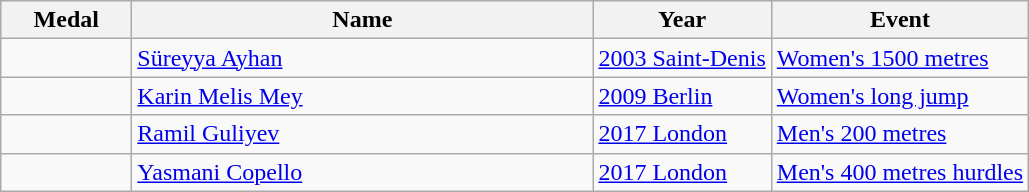<table class="wikitable sortable">
<tr>
<th style="width:5em;">Medal</th>
<th width=300>Name</th>
<th>Year</th>
<th>Event</th>
</tr>
<tr>
<td></td>
<td><a href='#'>Süreyya Ayhan</a></td>
<td><a href='#'>2003 Saint-Denis</a></td>
<td><a href='#'>Women's 1500 metres</a></td>
</tr>
<tr>
<td></td>
<td><a href='#'>Karin Melis Mey</a></td>
<td><a href='#'>2009 Berlin</a></td>
<td><a href='#'>Women's long jump</a></td>
</tr>
<tr>
<td></td>
<td><a href='#'>Ramil Guliyev</a></td>
<td><a href='#'>2017 London</a></td>
<td><a href='#'>Men's 200 metres</a></td>
</tr>
<tr>
<td></td>
<td><a href='#'>Yasmani Copello</a></td>
<td><a href='#'>2017 London</a></td>
<td><a href='#'>Men's 400 metres hurdles</a></td>
</tr>
</table>
